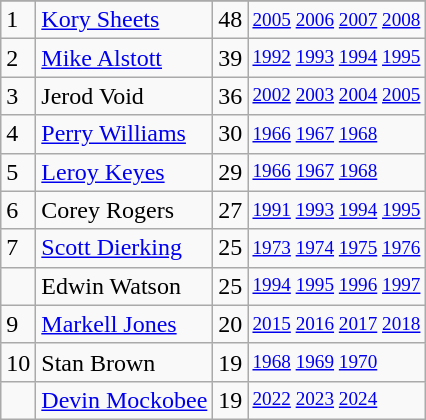<table class="wikitable">
<tr>
</tr>
<tr>
<td>1</td>
<td><a href='#'>Kory Sheets</a></td>
<td>48</td>
<td style="font-size:80%;"><a href='#'>2005</a> <a href='#'>2006</a> <a href='#'>2007</a> <a href='#'>2008</a></td>
</tr>
<tr>
<td>2</td>
<td><a href='#'>Mike Alstott</a></td>
<td>39</td>
<td style="font-size:80%;"><a href='#'>1992</a> <a href='#'>1993</a> <a href='#'>1994</a> <a href='#'>1995</a></td>
</tr>
<tr>
<td>3</td>
<td>Jerod Void</td>
<td>36</td>
<td style="font-size:80%;"><a href='#'>2002</a> <a href='#'>2003</a> <a href='#'>2004</a> <a href='#'>2005</a></td>
</tr>
<tr>
<td>4</td>
<td><a href='#'>Perry Williams</a></td>
<td>30</td>
<td style="font-size:80%;"><a href='#'>1966</a> <a href='#'>1967</a> <a href='#'>1968</a></td>
</tr>
<tr>
<td>5</td>
<td><a href='#'>Leroy Keyes</a></td>
<td>29</td>
<td style="font-size:80%;"><a href='#'>1966</a> <a href='#'>1967</a> <a href='#'>1968</a></td>
</tr>
<tr>
<td>6</td>
<td>Corey Rogers</td>
<td>27</td>
<td style="font-size:80%;"><a href='#'>1991</a> <a href='#'>1993</a> <a href='#'>1994</a> <a href='#'>1995</a></td>
</tr>
<tr>
<td>7</td>
<td><a href='#'>Scott Dierking</a></td>
<td>25</td>
<td style="font-size:80%;"><a href='#'>1973</a> <a href='#'>1974</a> <a href='#'>1975</a> <a href='#'>1976</a></td>
</tr>
<tr>
<td></td>
<td>Edwin Watson</td>
<td>25</td>
<td style="font-size:80%;"><a href='#'>1994</a> <a href='#'>1995</a> <a href='#'>1996</a> <a href='#'>1997</a></td>
</tr>
<tr>
<td>9</td>
<td><a href='#'>Markell Jones</a></td>
<td>20</td>
<td style="font-size:80%;"><a href='#'>2015</a> <a href='#'>2016</a> <a href='#'>2017</a> <a href='#'>2018</a></td>
</tr>
<tr>
<td>10</td>
<td>Stan Brown</td>
<td>19</td>
<td style="font-size:80%;"><a href='#'>1968</a> <a href='#'>1969</a> <a href='#'>1970</a></td>
</tr>
<tr>
<td></td>
<td><a href='#'>Devin Mockobee</a></td>
<td>19</td>
<td style="font-size:80%;"><a href='#'>2022</a> <a href='#'>2023</a> <a href='#'>2024</a></td>
</tr>
</table>
